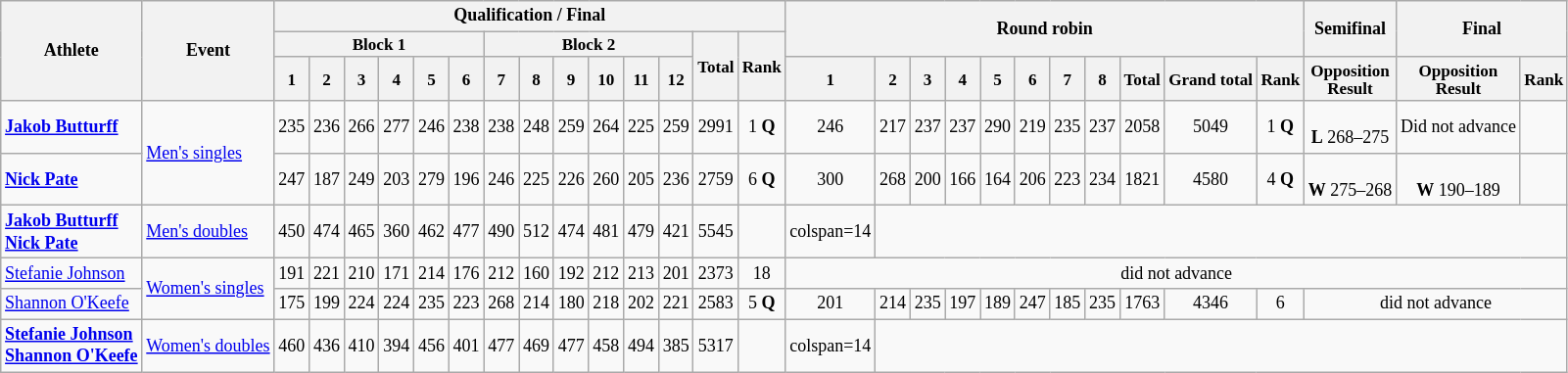<table class=wikitable style=font-size:75%;text-align:center>
<tr>
<th rowspan=3>Athlete</th>
<th rowspan=3>Event</th>
<th colspan=14>Qualification / Final</th>
<th colspan=11 rowspan=2>Round robin</th>
<th rowspan=2>Semifinal</th>
<th rowspan=2 colspan=2>Final</th>
</tr>
<tr style=font-size:95%>
<th colspan=6>Block 1</th>
<th colspan=6>Block 2</th>
<th rowspan=2>Total</th>
<th rowspan=2>Rank</th>
</tr>
<tr style=font-size:95%>
<th>1</th>
<th>2</th>
<th>3</th>
<th>4</th>
<th>5</th>
<th>6</th>
<th>7</th>
<th>8</th>
<th>9</th>
<th>10</th>
<th>11</th>
<th>12</th>
<th>1</th>
<th>2</th>
<th>3</th>
<th>4</th>
<th>5</th>
<th>6</th>
<th>7</th>
<th>8</th>
<th>Total</th>
<th>Grand total</th>
<th>Rank</th>
<th>Opposition<br>Result</th>
<th>Opposition<br>Result</th>
<th>Rank</th>
</tr>
<tr>
<td align=left><strong><a href='#'>Jakob Butturff</a></strong></td>
<td align=left rowspan=2><a href='#'>Men's singles</a></td>
<td>235</td>
<td>236</td>
<td>266</td>
<td>277</td>
<td>246</td>
<td>238</td>
<td>238</td>
<td>248</td>
<td>259</td>
<td>264</td>
<td>225</td>
<td>259</td>
<td>2991</td>
<td>1 <strong>Q</strong></td>
<td>246</td>
<td>217</td>
<td>237</td>
<td>237</td>
<td>290</td>
<td>219</td>
<td>235</td>
<td>237</td>
<td>2058</td>
<td>5049</td>
<td>1 <strong>Q</strong></td>
<td><br><strong>L</strong> 268–275</td>
<td>Did not advance</td>
<td></td>
</tr>
<tr>
<td align=left><strong><a href='#'>Nick Pate</a></strong></td>
<td>247</td>
<td>187</td>
<td>249</td>
<td>203</td>
<td>279</td>
<td>196</td>
<td>246</td>
<td>225</td>
<td>226</td>
<td>260</td>
<td>205</td>
<td>236</td>
<td>2759</td>
<td>6 <strong>Q</strong></td>
<td>300</td>
<td>268</td>
<td>200</td>
<td>166</td>
<td>164</td>
<td>206</td>
<td>223</td>
<td>234</td>
<td>1821</td>
<td>4580</td>
<td>4 <strong>Q</strong></td>
<td><br><strong>W</strong> 275–268</td>
<td><br><strong>W</strong> 190–189</td>
<td></td>
</tr>
<tr>
<td align=left><strong><a href='#'>Jakob Butturff</a><br><a href='#'>Nick Pate</a></strong></td>
<td align=left><a href='#'>Men's doubles</a></td>
<td>450</td>
<td>474</td>
<td>465</td>
<td>360</td>
<td>462</td>
<td>477</td>
<td>490</td>
<td>512</td>
<td>474</td>
<td>481</td>
<td>479</td>
<td>421</td>
<td>5545</td>
<td></td>
<td>colspan=14 </td>
</tr>
<tr>
<td align=left><a href='#'>Stefanie Johnson</a></td>
<td align=left rowspan=2><a href='#'>Women's singles</a></td>
<td>191</td>
<td>221</td>
<td>210</td>
<td>171</td>
<td>214</td>
<td>176</td>
<td>212</td>
<td>160</td>
<td>192</td>
<td>212</td>
<td>213</td>
<td>201</td>
<td>2373</td>
<td>18</td>
<td colspan=14>did not advance</td>
</tr>
<tr>
<td align=left><a href='#'>Shannon O'Keefe</a></td>
<td>175</td>
<td>199</td>
<td>224</td>
<td>224</td>
<td>235</td>
<td>223</td>
<td>268</td>
<td>214</td>
<td>180</td>
<td>218</td>
<td>202</td>
<td>221</td>
<td>2583</td>
<td>5 <strong>Q</strong></td>
<td>201</td>
<td>214</td>
<td>235</td>
<td>197</td>
<td>189</td>
<td>247</td>
<td>185</td>
<td>235</td>
<td>1763</td>
<td>4346</td>
<td>6</td>
<td colspan=3>did not advance</td>
</tr>
<tr>
<td align=left><strong><a href='#'>Stefanie Johnson</a><br><a href='#'>Shannon O'Keefe</a></strong></td>
<td align=left><a href='#'>Women's doubles</a></td>
<td>460</td>
<td>436</td>
<td>410</td>
<td>394</td>
<td>456</td>
<td>401</td>
<td>477</td>
<td>469</td>
<td>477</td>
<td>458</td>
<td>494</td>
<td>385</td>
<td>5317</td>
<td></td>
<td>colspan=14 </td>
</tr>
</table>
